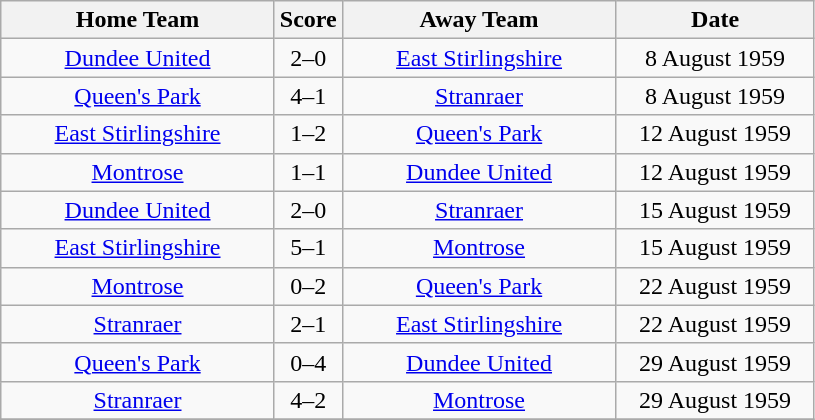<table class="wikitable" style="text-align:center;">
<tr>
<th width=175>Home Team</th>
<th width=20>Score</th>
<th width=175>Away Team</th>
<th width= 125>Date</th>
</tr>
<tr>
<td><a href='#'>Dundee United</a></td>
<td>2–0</td>
<td><a href='#'>East Stirlingshire</a></td>
<td>8 August 1959</td>
</tr>
<tr>
<td><a href='#'>Queen's Park</a></td>
<td>4–1</td>
<td><a href='#'>Stranraer</a></td>
<td>8 August 1959</td>
</tr>
<tr>
<td><a href='#'>East Stirlingshire</a></td>
<td>1–2</td>
<td><a href='#'>Queen's Park</a></td>
<td>12 August 1959</td>
</tr>
<tr>
<td><a href='#'>Montrose</a></td>
<td>1–1</td>
<td><a href='#'>Dundee United</a></td>
<td>12 August 1959</td>
</tr>
<tr>
<td><a href='#'>Dundee United</a></td>
<td>2–0</td>
<td><a href='#'>Stranraer</a></td>
<td>15 August 1959</td>
</tr>
<tr>
<td><a href='#'>East Stirlingshire</a></td>
<td>5–1</td>
<td><a href='#'>Montrose</a></td>
<td>15 August 1959</td>
</tr>
<tr>
<td><a href='#'>Montrose</a></td>
<td>0–2</td>
<td><a href='#'>Queen's Park</a></td>
<td>22 August 1959</td>
</tr>
<tr>
<td><a href='#'>Stranraer</a></td>
<td>2–1</td>
<td><a href='#'>East Stirlingshire</a></td>
<td>22 August 1959</td>
</tr>
<tr>
<td><a href='#'>Queen's Park</a></td>
<td>0–4</td>
<td><a href='#'>Dundee United</a></td>
<td>29 August 1959</td>
</tr>
<tr>
<td><a href='#'>Stranraer</a></td>
<td>4–2</td>
<td><a href='#'>Montrose</a></td>
<td>29 August 1959</td>
</tr>
<tr>
</tr>
</table>
